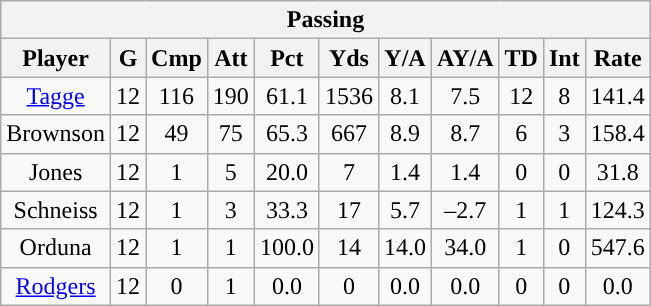<table class="wikitable" style="text-align:center">
<tr>
<th colspan="11">Passing</th>
</tr>
<tr>
<th>Player</th>
<th>G</th>
<th>Cmp</th>
<th>Att</th>
<th>Pct</th>
<th>Yds</th>
<th>Y/A</th>
<th>AY/A</th>
<th>TD</th>
<th>Int</th>
<th>Rate</th>
</tr>
<tr>
<td><a href='#'>Tagge</a></td>
<td>12</td>
<td>116</td>
<td>190</td>
<td>61.1</td>
<td>1536</td>
<td>8.1</td>
<td>7.5</td>
<td>12</td>
<td>8</td>
<td>141.4</td>
</tr>
<tr>
<td>Brownson</td>
<td>12</td>
<td>49</td>
<td>75</td>
<td>65.3</td>
<td>667</td>
<td>8.9</td>
<td>8.7</td>
<td>6</td>
<td>3</td>
<td>158.4</td>
</tr>
<tr>
<td>Jones</td>
<td>12</td>
<td>1</td>
<td>5</td>
<td>20.0</td>
<td>7</td>
<td>1.4</td>
<td>1.4</td>
<td>0</td>
<td>0</td>
<td>31.8</td>
</tr>
<tr>
<td>Schneiss</td>
<td>12</td>
<td>1</td>
<td>3</td>
<td>33.3</td>
<td>17</td>
<td>5.7</td>
<td>–2.7</td>
<td>1</td>
<td>1</td>
<td>124.3</td>
</tr>
<tr>
<td>Orduna</td>
<td>12</td>
<td>1</td>
<td>1</td>
<td>100.0</td>
<td>14</td>
<td>14.0</td>
<td>34.0</td>
<td>1</td>
<td>0</td>
<td>547.6</td>
</tr>
<tr>
<td><a href='#'>Rodgers</a></td>
<td>12</td>
<td>0</td>
<td>1</td>
<td>0.0</td>
<td>0</td>
<td>0.0</td>
<td>0.0</td>
<td>0</td>
<td>0</td>
<td>0.0</td>
</tr>
</table>
